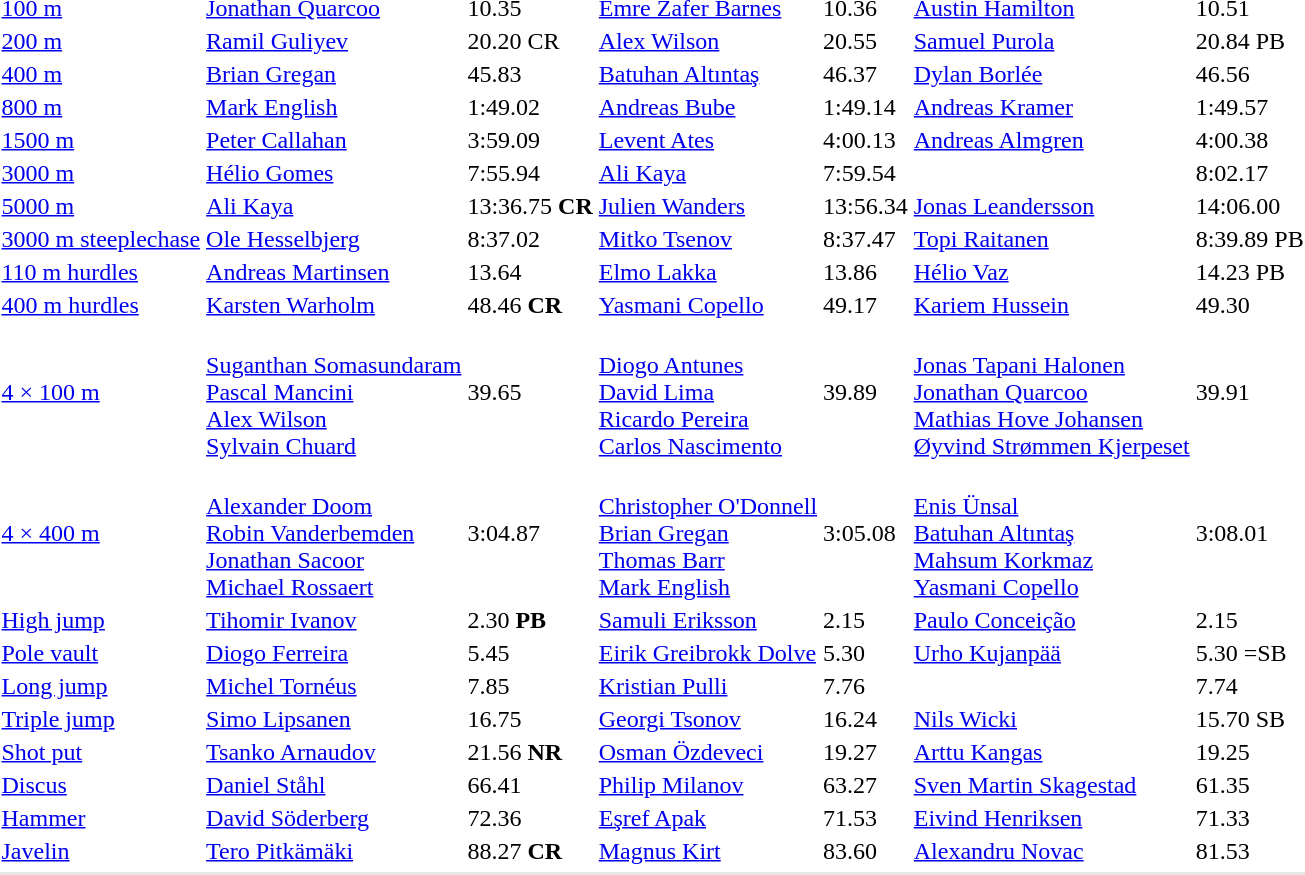<table>
<tr>
<td><a href='#'>100 m</a></td>
<td><a href='#'>Jonathan Quarcoo</a><br></td>
<td>10.35</td>
<td><a href='#'>Emre Zafer Barnes</a><br></td>
<td>10.36</td>
<td><a href='#'>Austin Hamilton</a><br></td>
<td>10.51</td>
</tr>
<tr>
<td><a href='#'>200 m</a></td>
<td><a href='#'>Ramil Guliyev</a><br></td>
<td>20.20 CR</td>
<td><a href='#'>Alex Wilson</a><br></td>
<td>20.55</td>
<td><a href='#'>Samuel Purola</a><br></td>
<td>20.84 PB</td>
</tr>
<tr>
<td><a href='#'>400 m</a></td>
<td><a href='#'>Brian Gregan</a><br></td>
<td>45.83</td>
<td><a href='#'>Batuhan Altıntaş</a><br></td>
<td>46.37</td>
<td><a href='#'>Dylan Borlée</a><br></td>
<td>46.56</td>
</tr>
<tr>
<td><a href='#'>800 m</a></td>
<td><a href='#'>Mark English</a><br></td>
<td>1:49.02</td>
<td><a href='#'>Andreas Bube</a><br></td>
<td>1:49.14</td>
<td><a href='#'>Andreas Kramer</a><br></td>
<td>1:49.57</td>
</tr>
<tr>
<td><a href='#'>1500 m</a></td>
<td><a href='#'>Peter Callahan</a><br></td>
<td>3:59.09</td>
<td><a href='#'>Levent Ates</a><br></td>
<td>4:00.13</td>
<td><a href='#'>Andreas Almgren</a><br></td>
<td>4:00.38</td>
</tr>
<tr>
<td><a href='#'>3000 m</a></td>
<td><a href='#'>Hélio Gomes</a><br></td>
<td>7:55.94</td>
<td><a href='#'>Ali Kaya</a><br></td>
<td>7:59.54</td>
<td><br></td>
<td>8:02.17</td>
</tr>
<tr>
<td><a href='#'>5000 m</a></td>
<td><a href='#'>Ali Kaya</a><br></td>
<td>13:36.75 <strong>CR</strong></td>
<td><a href='#'>Julien Wanders</a><br></td>
<td>13:56.34</td>
<td><a href='#'>Jonas Leandersson</a><br></td>
<td>14:06.00</td>
</tr>
<tr>
<td><a href='#'>3000 m steeplechase</a></td>
<td><a href='#'>Ole Hesselbjerg</a><br></td>
<td>8:37.02</td>
<td><a href='#'>Mitko Tsenov</a><br></td>
<td>8:37.47</td>
<td><a href='#'>Topi Raitanen</a><br></td>
<td>8:39.89 PB</td>
</tr>
<tr>
<td><a href='#'>110 m hurdles</a></td>
<td><a href='#'>Andreas Martinsen</a><br></td>
<td>13.64</td>
<td><a href='#'>Elmo Lakka</a><br></td>
<td>13.86</td>
<td><a href='#'>Hélio Vaz</a><br></td>
<td>14.23 PB</td>
</tr>
<tr>
<td><a href='#'>400 m hurdles</a></td>
<td><a href='#'>Karsten Warholm</a><br></td>
<td>48.46 <strong>CR</strong></td>
<td><a href='#'>Yasmani Copello</a><br></td>
<td>49.17</td>
<td><a href='#'>Kariem Hussein</a><br></td>
<td>49.30</td>
</tr>
<tr>
<td><a href='#'>4 × 100 m</a></td>
<td><br><a href='#'>Suganthan Somasundaram</a><br><a href='#'>Pascal Mancini</a><br><a href='#'>Alex Wilson</a><br><a href='#'>Sylvain Chuard</a></td>
<td>39.65</td>
<td><br><a href='#'>Diogo Antunes</a><br><a href='#'>David Lima</a><br><a href='#'>Ricardo Pereira</a><br><a href='#'>Carlos Nascimento</a></td>
<td>39.89</td>
<td><br><a href='#'>Jonas Tapani Halonen</a><br><a href='#'>Jonathan Quarcoo</a><br><a href='#'>Mathias Hove Johansen</a><br><a href='#'>Øyvind Strømmen Kjerpeset</a></td>
<td>39.91</td>
</tr>
<tr>
<td><a href='#'>4 × 400 m</a></td>
<td><br><a href='#'>Alexander Doom</a><br><a href='#'>Robin Vanderbemden</a><br><a href='#'>Jonathan Sacoor</a><br><a href='#'>Michael Rossaert</a></td>
<td>3:04.87</td>
<td><br><a href='#'>Christopher O'Donnell</a><br><a href='#'>Brian Gregan</a><br><a href='#'>Thomas Barr</a><br><a href='#'>Mark English</a></td>
<td>3:05.08</td>
<td><br><a href='#'>Enis Ünsal</a><br><a href='#'>Batuhan Altıntaş</a><br><a href='#'>Mahsum Korkmaz</a><br><a href='#'>Yasmani Copello</a></td>
<td>3:08.01</td>
</tr>
<tr>
<td><a href='#'>High jump</a></td>
<td><a href='#'>Tihomir Ivanov</a><br></td>
<td>2.30 <strong>PB</strong></td>
<td><a href='#'>Samuli Eriksson</a><br></td>
<td>2.15</td>
<td><a href='#'>Paulo Conceição</a><br></td>
<td>2.15</td>
</tr>
<tr>
<td><a href='#'>Pole vault</a></td>
<td><a href='#'>Diogo Ferreira</a><br></td>
<td>5.45</td>
<td><a href='#'>Eirik Greibrokk Dolve</a><br></td>
<td>5.30</td>
<td><a href='#'>Urho Kujanpää</a><br></td>
<td>5.30 =SB</td>
</tr>
<tr>
<td><a href='#'>Long jump</a></td>
<td><a href='#'>Michel Tornéus</a><br></td>
<td>7.85</td>
<td><a href='#'>Kristian Pulli</a><br></td>
<td>7.76</td>
<td><br></td>
<td>7.74</td>
</tr>
<tr>
<td><a href='#'>Triple jump</a></td>
<td><a href='#'>Simo Lipsanen</a><br></td>
<td>16.75</td>
<td><a href='#'>Georgi Tsonov</a><br></td>
<td>16.24</td>
<td><a href='#'>Nils Wicki</a><br></td>
<td>15.70 SB</td>
</tr>
<tr>
<td><a href='#'>Shot put</a></td>
<td><a href='#'>Tsanko Arnaudov</a><br></td>
<td>21.56 <strong>NR</strong></td>
<td><a href='#'>Osman Özdeveci</a><br></td>
<td>19.27</td>
<td><a href='#'>Arttu Kangas</a><br></td>
<td>19.25</td>
</tr>
<tr>
<td><a href='#'>Discus</a></td>
<td><a href='#'>Daniel Ståhl</a><br></td>
<td>66.41</td>
<td><a href='#'>Philip Milanov</a><br></td>
<td>63.27</td>
<td><a href='#'>Sven Martin Skagestad</a><br></td>
<td>61.35</td>
</tr>
<tr>
<td><a href='#'>Hammer</a></td>
<td><a href='#'>David Söderberg</a><br></td>
<td>72.36</td>
<td><a href='#'>Eşref Apak</a><br></td>
<td>71.53</td>
<td><a href='#'>Eivind Henriksen</a><br></td>
<td>71.33</td>
</tr>
<tr>
<td><a href='#'>Javelin</a></td>
<td><a href='#'>Tero Pitkämäki</a><br></td>
<td>88.27 <strong>CR</strong></td>
<td><a href='#'>Magnus Kirt</a><br></td>
<td>83.60</td>
<td><a href='#'>Alexandru Novac</a><br></td>
<td>81.53</td>
</tr>
<tr>
</tr>
<tr bgcolor= e8e8e8>
<td colspan=7></td>
</tr>
</table>
